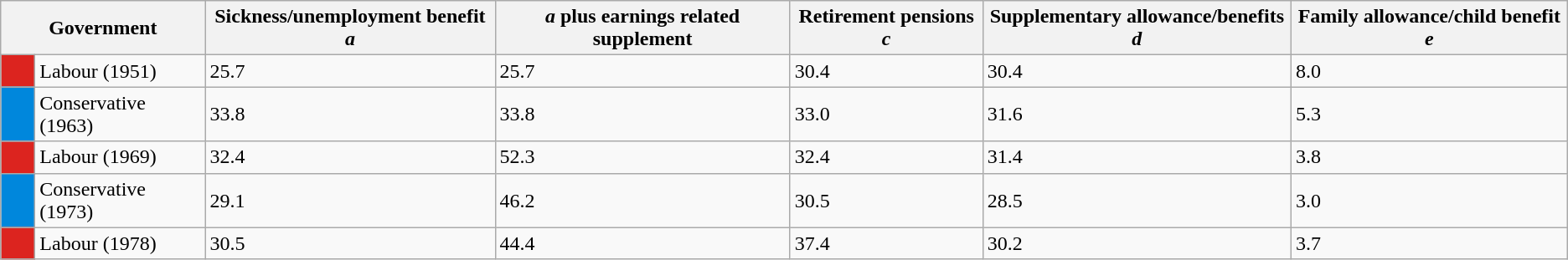<table class="wikitable">
<tr>
<th colspan="2">Government</th>
<th>Sickness/unemployment benefit <em>a</em></th>
<th><em>a</em> plus earnings related supplement</th>
<th>Retirement pensions <em>c</em></th>
<th>Supplementary allowance/benefits <em>d</em></th>
<th>Family allowance/child benefit <em>e</em></th>
</tr>
<tr>
<td style="background:#dc241f; width:20px;"></td>
<td>Labour (1951)</td>
<td>25.7</td>
<td>25.7</td>
<td>30.4</td>
<td>30.4</td>
<td>8.0</td>
</tr>
<tr>
<td style="background:#0087dc; width:20px;"></td>
<td>Conservative (1963)</td>
<td>33.8</td>
<td>33.8</td>
<td>33.0</td>
<td>31.6</td>
<td>5.3</td>
</tr>
<tr>
<td style="background:#dc241f; width:20px;"></td>
<td>Labour (1969)</td>
<td>32.4</td>
<td>52.3</td>
<td>32.4</td>
<td>31.4</td>
<td>3.8</td>
</tr>
<tr>
<td style="background:#0087dc; width:20px;"></td>
<td>Conservative (1973)</td>
<td>29.1</td>
<td>46.2</td>
<td>30.5</td>
<td>28.5</td>
<td>3.0</td>
</tr>
<tr>
<td style="background:#dc241f; width:20px;"></td>
<td>Labour (1978)</td>
<td>30.5</td>
<td>44.4</td>
<td>37.4</td>
<td>30.2</td>
<td>3.7</td>
</tr>
</table>
